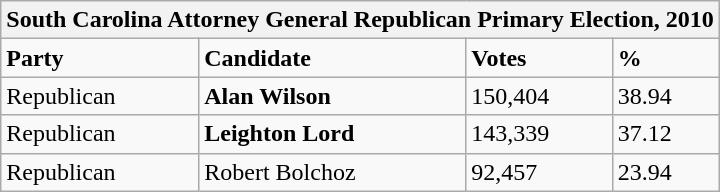<table class="wikitable">
<tr>
<th colspan="4">South Carolina Attorney General Republican Primary Election, 2010</th>
</tr>
<tr>
<td><strong>Party</strong></td>
<td><strong>Candidate</strong></td>
<td><strong>Votes</strong></td>
<td><strong>%</strong></td>
</tr>
<tr>
<td>Republican</td>
<td><strong>Alan Wilson</strong></td>
<td>150,404</td>
<td>38.94</td>
</tr>
<tr>
<td>Republican</td>
<td><strong>Leighton Lord</strong></td>
<td>143,339</td>
<td>37.12</td>
</tr>
<tr>
<td>Republican</td>
<td>Robert Bolchoz</td>
<td>92,457</td>
<td>23.94</td>
</tr>
</table>
